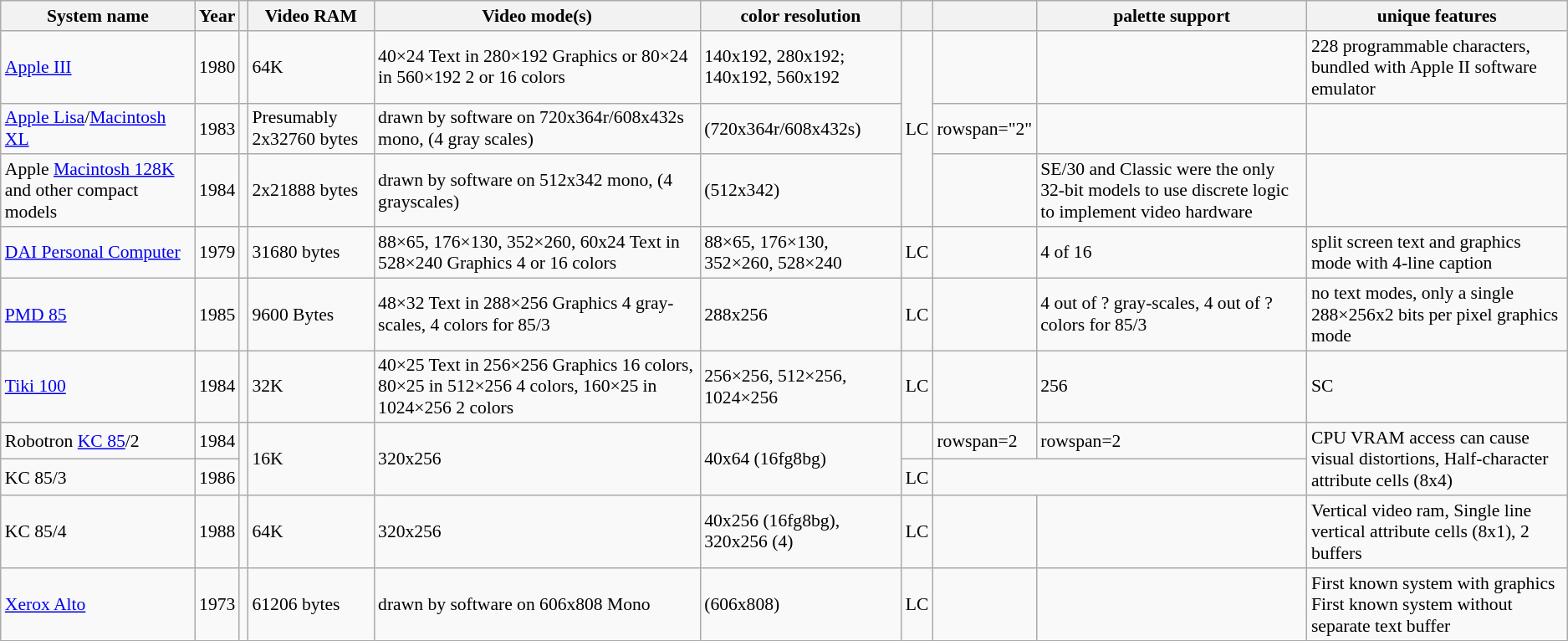<table class="wikitable" style="font-size: 90%;">
<tr>
<th>System name</th>
<th>Year</th>
<th></th>
<th>Video RAM</th>
<th>Video mode(s)</th>
<th>color resolution</th>
<th></th>
<th></th>
<th>palette support</th>
<th>unique features</th>
</tr>
<tr>
<td><a href='#'>Apple III</a></td>
<td>1980</td>
<td></td>
<td>64K</td>
<td>40×24 Text in 280×192 Graphics or 80×24 in 560×192 2 or 16 colors</td>
<td>140x192, 280x192; 140x192, 560x192</td>
<td rowspan="3">LC</td>
<td></td>
<td></td>
<td>228 programmable characters, bundled with Apple II software emulator</td>
</tr>
<tr>
<td><a href='#'>Apple Lisa</a>/<a href='#'>Macintosh XL</a></td>
<td>1983</td>
<td></td>
<td>Presumably 2x32760 bytes</td>
<td>drawn by software on 720x364r/608x432s mono, (4 gray scales)</td>
<td>(720x364r/608x432s)</td>
<td>rowspan="2" </td>
<td></td>
<td></td>
</tr>
<tr>
<td>Apple <a href='#'>Macintosh 128K</a> and other compact models</td>
<td>1984</td>
<td></td>
<td>2x21888 bytes</td>
<td>drawn by software on 512x342 mono, (4 grayscales)</td>
<td>(512x342)</td>
<td></td>
<td>SE/30 and Classic were the only 32-bit models to use discrete logic to implement video hardware</td>
</tr>
<tr>
<td><a href='#'>DAI Personal Computer</a></td>
<td>1979</td>
<td></td>
<td>31680 bytes</td>
<td>88×65, 176×130, 352×260, 60x24 Text in 528×240 Graphics 4 or 16 colors</td>
<td>88×65, 176×130, 352×260, 528×240</td>
<td>LC</td>
<td></td>
<td>4 of 16</td>
<td>split screen text and graphics mode with 4-line caption</td>
</tr>
<tr>
<td><a href='#'>PMD 85</a></td>
<td>1985</td>
<td></td>
<td>9600 Bytes</td>
<td>48×32 Text in 288×256 Graphics 4 gray-scales, 4 colors for 85/3</td>
<td>288x256</td>
<td>LC</td>
<td></td>
<td>4 out of ? gray-scales, 4 out of ? colors for 85/3</td>
<td>no text modes, only a single 288×256x2 bits per pixel graphics mode</td>
</tr>
<tr>
<td><a href='#'>Tiki 100</a></td>
<td>1984</td>
<td></td>
<td>32K</td>
<td>40×25 Text in 256×256 Graphics 16 colors, 80×25 in 512×256 4 colors, 160×25 in 1024×256 2 colors</td>
<td>256×256, 512×256, 1024×256</td>
<td>LC</td>
<td></td>
<td>256</td>
<td>SC</td>
</tr>
<tr>
<td>Robotron <a href='#'>KC 85</a>/2</td>
<td>1984</td>
<td rowspan=2></td>
<td rowspan=2>16K</td>
<td rowspan=2>320x256</td>
<td rowspan=2>40x64 (16fg8bg)</td>
<td></td>
<td>rowspan=2 </td>
<td>rowspan=2 </td>
<td rowspan=2>CPU VRAM access can cause visual distortions, Half-character attribute cells (8x4)</td>
</tr>
<tr>
<td>KC 85/3</td>
<td>1986</td>
<td>LC</td>
</tr>
<tr>
<td>KC 85/4</td>
<td>1988</td>
<td></td>
<td>64K</td>
<td>320x256</td>
<td>40x256 (16fg8bg), 320x256 (4)</td>
<td>LC</td>
<td></td>
<td></td>
<td>Vertical video ram, Single line vertical attribute cells (8x1), 2 buffers</td>
</tr>
<tr>
<td><a href='#'>Xerox Alto</a></td>
<td>1973</td>
<td></td>
<td>61206 bytes</td>
<td>drawn by software on 606x808 Mono</td>
<td>(606x808)</td>
<td>LC</td>
<td></td>
<td></td>
<td>First known system with graphics<br>First known system without separate text buffer</td>
</tr>
</table>
